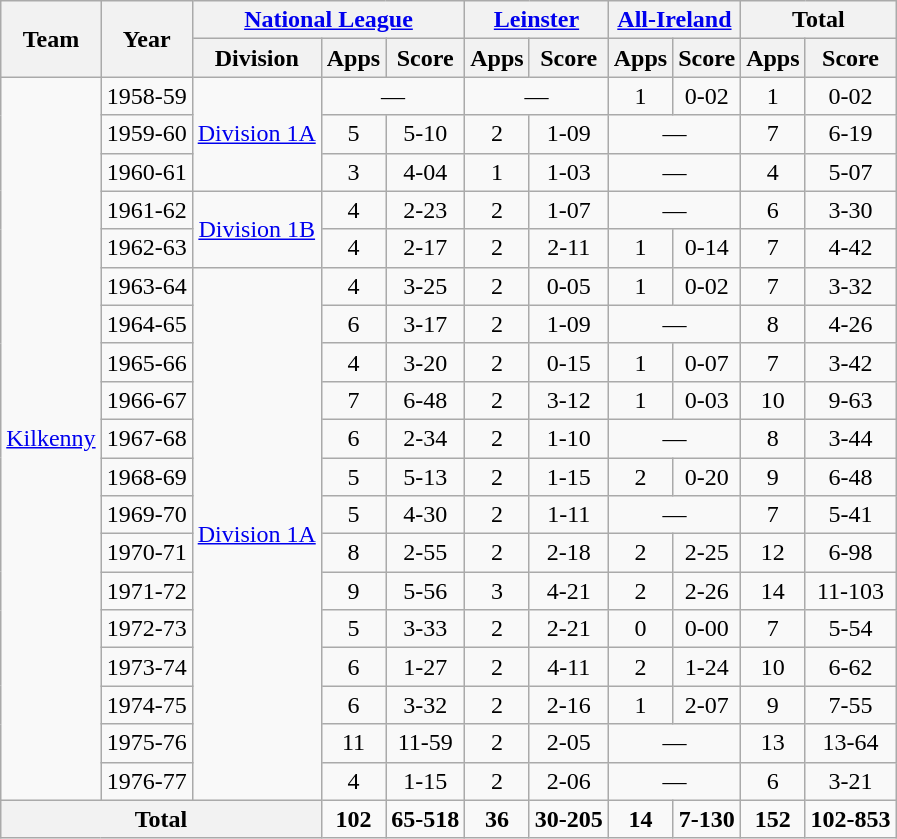<table class="wikitable" style="text-align:center">
<tr>
<th rowspan="2">Team</th>
<th rowspan="2">Year</th>
<th colspan="3"><a href='#'>National League</a></th>
<th colspan="2"><a href='#'>Leinster</a></th>
<th colspan="2"><a href='#'>All-Ireland</a></th>
<th colspan="2">Total</th>
</tr>
<tr>
<th>Division</th>
<th>Apps</th>
<th>Score</th>
<th>Apps</th>
<th>Score</th>
<th>Apps</th>
<th>Score</th>
<th>Apps</th>
<th>Score</th>
</tr>
<tr>
<td rowspan="19"><a href='#'>Kilkenny</a></td>
<td>1958-59</td>
<td rowspan="3"><a href='#'>Division 1A</a></td>
<td colspan=2>—</td>
<td colspan=2>—</td>
<td>1</td>
<td>0-02</td>
<td>1</td>
<td>0-02</td>
</tr>
<tr>
<td>1959-60</td>
<td>5</td>
<td>5-10</td>
<td>2</td>
<td>1-09</td>
<td colspan=2>—</td>
<td>7</td>
<td>6-19</td>
</tr>
<tr>
<td>1960-61</td>
<td>3</td>
<td>4-04</td>
<td>1</td>
<td>1-03</td>
<td colspan=2>—</td>
<td>4</td>
<td>5-07</td>
</tr>
<tr>
<td>1961-62</td>
<td rowspan="2"><a href='#'>Division 1B</a></td>
<td>4</td>
<td>2-23</td>
<td>2</td>
<td>1-07</td>
<td colspan=2>—</td>
<td>6</td>
<td>3-30</td>
</tr>
<tr>
<td>1962-63</td>
<td>4</td>
<td>2-17</td>
<td>2</td>
<td>2-11</td>
<td>1</td>
<td>0-14</td>
<td>7</td>
<td>4-42</td>
</tr>
<tr>
<td>1963-64</td>
<td rowspan="14"><a href='#'>Division 1A</a></td>
<td>4</td>
<td>3-25</td>
<td>2</td>
<td>0-05</td>
<td>1</td>
<td>0-02</td>
<td>7</td>
<td>3-32</td>
</tr>
<tr>
<td>1964-65</td>
<td>6</td>
<td>3-17</td>
<td>2</td>
<td>1-09</td>
<td colspan=2>—</td>
<td>8</td>
<td>4-26</td>
</tr>
<tr>
<td>1965-66</td>
<td>4</td>
<td>3-20</td>
<td>2</td>
<td>0-15</td>
<td>1</td>
<td>0-07</td>
<td>7</td>
<td>3-42</td>
</tr>
<tr>
<td>1966-67</td>
<td>7</td>
<td>6-48</td>
<td>2</td>
<td>3-12</td>
<td>1</td>
<td>0-03</td>
<td>10</td>
<td>9-63</td>
</tr>
<tr>
<td>1967-68</td>
<td>6</td>
<td>2-34</td>
<td>2</td>
<td>1-10</td>
<td colspan=2>—</td>
<td>8</td>
<td>3-44</td>
</tr>
<tr>
<td>1968-69</td>
<td>5</td>
<td>5-13</td>
<td>2</td>
<td>1-15</td>
<td>2</td>
<td>0-20</td>
<td>9</td>
<td>6-48</td>
</tr>
<tr>
<td>1969-70</td>
<td>5</td>
<td>4-30</td>
<td>2</td>
<td>1-11</td>
<td colspan=2>—</td>
<td>7</td>
<td>5-41</td>
</tr>
<tr>
<td>1970-71</td>
<td>8</td>
<td>2-55</td>
<td>2</td>
<td>2-18</td>
<td>2</td>
<td>2-25</td>
<td>12</td>
<td>6-98</td>
</tr>
<tr>
<td>1971-72</td>
<td>9</td>
<td>5-56</td>
<td>3</td>
<td>4-21</td>
<td>2</td>
<td>2-26</td>
<td>14</td>
<td>11-103</td>
</tr>
<tr>
<td>1972-73</td>
<td>5</td>
<td>3-33</td>
<td>2</td>
<td>2-21</td>
<td>0</td>
<td>0-00</td>
<td>7</td>
<td>5-54</td>
</tr>
<tr>
<td>1973-74</td>
<td>6</td>
<td>1-27</td>
<td>2</td>
<td>4-11</td>
<td>2</td>
<td>1-24</td>
<td>10</td>
<td>6-62</td>
</tr>
<tr>
<td>1974-75</td>
<td>6</td>
<td>3-32</td>
<td>2</td>
<td>2-16</td>
<td>1</td>
<td>2-07</td>
<td>9</td>
<td>7-55</td>
</tr>
<tr>
<td>1975-76</td>
<td>11</td>
<td>11-59</td>
<td>2</td>
<td>2-05</td>
<td colspan=2>—</td>
<td>13</td>
<td>13-64</td>
</tr>
<tr>
<td>1976-77</td>
<td>4</td>
<td>1-15</td>
<td>2</td>
<td>2-06</td>
<td colspan=2>—</td>
<td>6</td>
<td>3-21</td>
</tr>
<tr>
<th colspan="3">Total</th>
<td><strong>102</strong></td>
<td><strong>65-518</strong></td>
<td><strong>36</strong></td>
<td><strong>30-205</strong></td>
<td><strong>14</strong></td>
<td><strong>7-130</strong></td>
<td><strong>152</strong></td>
<td><strong>102-853</strong></td>
</tr>
</table>
